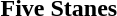<table border="0">
<tr>
<td></td>
<td><strong>Five Stanes</strong> </td>
</tr>
</table>
